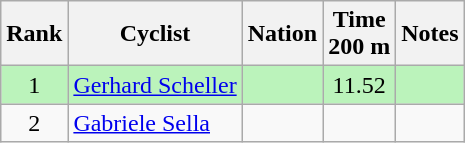<table class="wikitable sortable" style="text-align:center">
<tr>
<th>Rank</th>
<th>Cyclist</th>
<th>Nation</th>
<th>Time<br>200 m</th>
<th>Notes</th>
</tr>
<tr bgcolor=bbf3bb>
<td>1</td>
<td align=left><a href='#'>Gerhard Scheller</a></td>
<td align=left></td>
<td>11.52</td>
<td></td>
</tr>
<tr>
<td>2</td>
<td align=left><a href='#'>Gabriele Sella</a></td>
<td align=left></td>
<td></td>
<td></td>
</tr>
</table>
